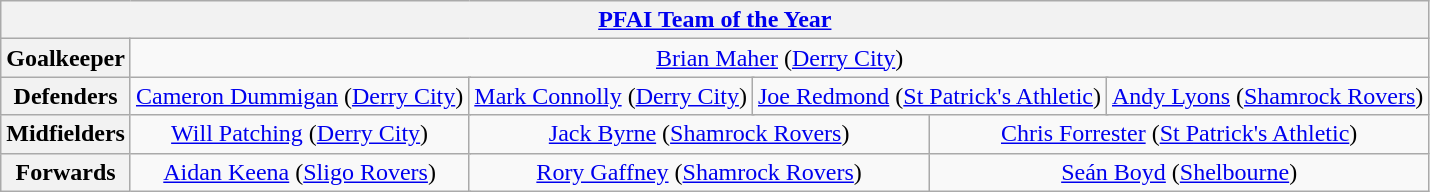<table class="wikitable" style="text-align:center">
<tr>
<th colspan="14"><a href='#'>PFAI Team of the Year</a></th>
</tr>
<tr>
<th>Goalkeeper</th>
<td colspan="13"> <a href='#'>Brian Maher</a> (<a href='#'>Derry City</a>)</td>
</tr>
<tr>
<th>Defenders</th>
<td colspan="3"> <a href='#'>Cameron Dummigan</a> (<a href='#'>Derry City</a>)</td>
<td colspan="3"> <a href='#'>Mark Connolly</a> (<a href='#'>Derry City</a>)</td>
<td colspan="3"> <a href='#'>Joe Redmond</a> (<a href='#'>St Patrick's Athletic</a>)</td>
<td colspan="3"> <a href='#'>Andy Lyons</a> (<a href='#'>Shamrock Rovers</a>)</td>
</tr>
<tr>
<th>Midfielders</th>
<td colspan="3"> <a href='#'>Will Patching</a> (<a href='#'>Derry City</a>)</td>
<td colspan="4"> <a href='#'>Jack Byrne</a> (<a href='#'>Shamrock Rovers</a>)</td>
<td colspan="5"> <a href='#'>Chris Forrester</a> (<a href='#'>St Patrick's Athletic</a>)</td>
</tr>
<tr>
<th>Forwards</th>
<td colspan="3"> <a href='#'>Aidan Keena</a> (<a href='#'>Sligo Rovers</a>)</td>
<td colspan="4"> <a href='#'>Rory Gaffney</a> (<a href='#'>Shamrock Rovers</a>)</td>
<td colspan="5"> <a href='#'>Seán Boyd</a> (<a href='#'>Shelbourne</a>)</td>
</tr>
</table>
